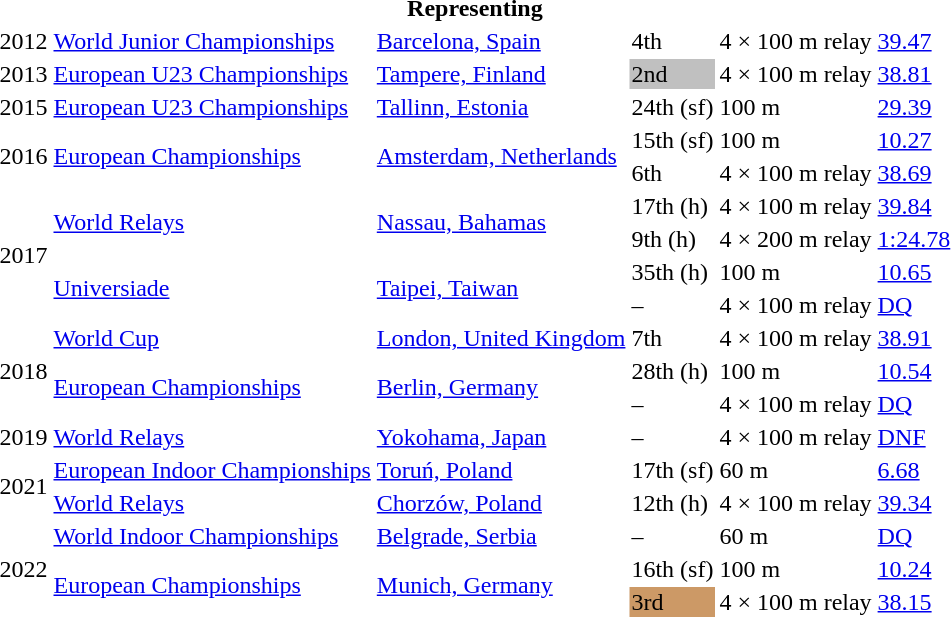<table>
<tr>
<th colspan="6">Representing </th>
</tr>
<tr>
<td>2012</td>
<td><a href='#'>World Junior Championships</a></td>
<td><a href='#'>Barcelona, Spain</a></td>
<td>4th</td>
<td>4 × 100 m relay</td>
<td><a href='#'>39.47</a></td>
</tr>
<tr>
<td>2013</td>
<td><a href='#'>European U23 Championships</a></td>
<td><a href='#'>Tampere, Finland</a></td>
<td bgcolor=silver>2nd</td>
<td>4 × 100 m relay</td>
<td><a href='#'>38.81</a></td>
</tr>
<tr>
<td>2015</td>
<td><a href='#'>European U23 Championships</a></td>
<td><a href='#'>Tallinn, Estonia</a></td>
<td>24th (sf)</td>
<td>100 m</td>
<td><a href='#'>29.39</a></td>
</tr>
<tr>
<td rowspan=2>2016</td>
<td rowspan=2><a href='#'>European Championships</a></td>
<td rowspan=2><a href='#'>Amsterdam, Netherlands</a></td>
<td>15th (sf)</td>
<td>100 m</td>
<td><a href='#'>10.27</a></td>
</tr>
<tr>
<td>6th</td>
<td>4 × 100 m relay</td>
<td><a href='#'>38.69</a></td>
</tr>
<tr>
<td rowspan=4>2017</td>
<td rowspan=2><a href='#'>World Relays</a></td>
<td rowspan=2><a href='#'>Nassau, Bahamas</a></td>
<td>17th (h)</td>
<td>4 × 100 m relay</td>
<td><a href='#'>39.84</a></td>
</tr>
<tr>
<td>9th (h)</td>
<td>4 × 200 m relay</td>
<td><a href='#'>1:24.78</a></td>
</tr>
<tr>
<td rowspan=2><a href='#'>Universiade</a></td>
<td rowspan=2><a href='#'>Taipei, Taiwan</a></td>
<td>35th (h)</td>
<td>100 m</td>
<td><a href='#'>10.65</a></td>
</tr>
<tr>
<td>–</td>
<td>4 × 100 m relay</td>
<td><a href='#'>DQ</a></td>
</tr>
<tr>
<td rowspan=3>2018</td>
<td><a href='#'>World Cup</a></td>
<td><a href='#'>London, United Kingdom</a></td>
<td>7th</td>
<td>4 × 100 m relay</td>
<td><a href='#'>38.91</a></td>
</tr>
<tr>
<td rowspan=2><a href='#'>European Championships</a></td>
<td rowspan=2><a href='#'>Berlin, Germany</a></td>
<td>28th (h)</td>
<td>100 m</td>
<td><a href='#'>10.54</a></td>
</tr>
<tr>
<td>–</td>
<td>4 × 100 m relay</td>
<td><a href='#'>DQ</a></td>
</tr>
<tr>
<td>2019</td>
<td><a href='#'>World Relays</a></td>
<td><a href='#'>Yokohama, Japan</a></td>
<td>–</td>
<td>4 × 100 m relay</td>
<td><a href='#'>DNF</a></td>
</tr>
<tr>
<td rowspan=2>2021</td>
<td><a href='#'>European Indoor Championships</a></td>
<td><a href='#'>Toruń, Poland</a></td>
<td>17th (sf)</td>
<td>60 m</td>
<td><a href='#'>6.68</a></td>
</tr>
<tr>
<td><a href='#'>World Relays</a></td>
<td><a href='#'>Chorzów, Poland</a></td>
<td>12th (h)</td>
<td>4 × 100 m relay</td>
<td><a href='#'>39.34</a></td>
</tr>
<tr>
<td rowspan=3>2022</td>
<td><a href='#'>World Indoor Championships</a></td>
<td><a href='#'>Belgrade, Serbia</a></td>
<td>–</td>
<td>60 m</td>
<td><a href='#'>DQ</a></td>
</tr>
<tr>
<td rowspan=2><a href='#'>European Championships</a></td>
<td rowspan=2><a href='#'>Munich, Germany</a></td>
<td>16th (sf)</td>
<td>100 m</td>
<td><a href='#'>10.24</a></td>
</tr>
<tr>
<td bgcolor=cc9966>3rd</td>
<td>4 × 100 m relay</td>
<td><a href='#'>38.15</a> </td>
</tr>
</table>
